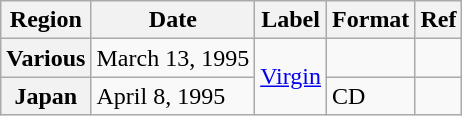<table class="wikitable plainrowheaders">
<tr>
<th scope="col">Region</th>
<th scope="col">Date</th>
<th scope="col">Label</th>
<th scope="col">Format</th>
<th scope="col">Ref</th>
</tr>
<tr>
<th scope="row">Various</th>
<td scope="row">March 13, 1995</td>
<td rowspan="2" scope="row"><a href='#'>Virgin</a></td>
<td scope="row"></td>
<td scope="row"></td>
</tr>
<tr>
<th scope="row">Japan</th>
<td scope="row">April 8, 1995</td>
<td scope="row">CD</td>
<td scope="row"></td>
</tr>
</table>
